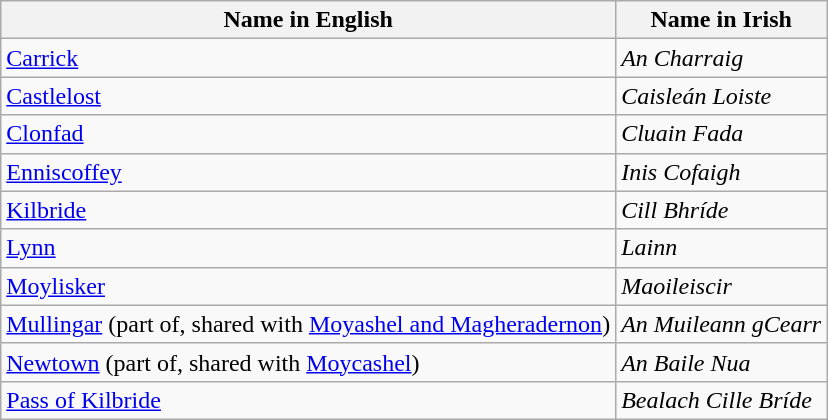<table class="wikitable">
<tr>
<th>Name in English</th>
<th>Name in Irish</th>
</tr>
<tr>
<td><a href='#'>Carrick</a></td>
<td><em>An Charraig</em></td>
</tr>
<tr>
<td><a href='#'>Castlelost</a></td>
<td><em>Caisleán Loiste</em></td>
</tr>
<tr>
<td><a href='#'>Clonfad</a></td>
<td><em>Cluain Fada</em></td>
</tr>
<tr>
<td><a href='#'>Enniscoffey</a></td>
<td><em>Inis Cofaigh</em></td>
</tr>
<tr>
<td><a href='#'>Kilbride</a></td>
<td><em>Cill Bhríde</em></td>
</tr>
<tr>
<td><a href='#'>Lynn</a></td>
<td><em>Lainn</em></td>
</tr>
<tr>
<td><a href='#'>Moylisker</a></td>
<td><em>Maoileiscir</em></td>
</tr>
<tr>
<td><a href='#'>Mullingar</a> (part of, shared with <a href='#'>Moyashel and Magheradernon</a>)</td>
<td><em>An Muileann gCearr</em></td>
</tr>
<tr>
<td><a href='#'>Newtown</a> (part of, shared with <a href='#'>Moycashel</a>)</td>
<td><em>An Baile Nua</em></td>
</tr>
<tr>
<td><a href='#'>Pass of Kilbride</a></td>
<td><em>Bealach Cille Bríde</em></td>
</tr>
</table>
